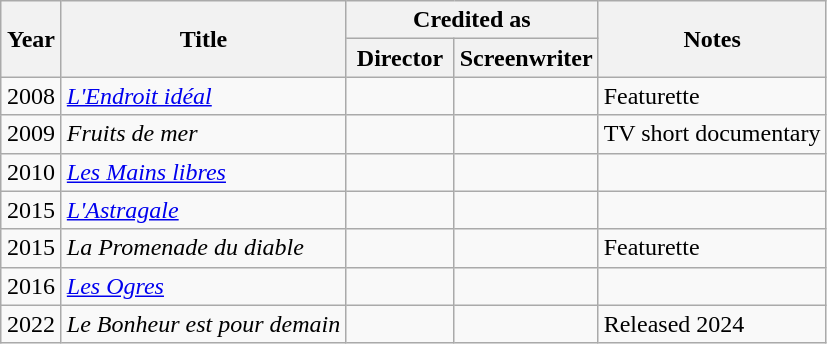<table class="wikitable sortable mw-collapsible">
<tr>
<th rowspan=2 width="33">Year</th>
<th rowspan=2>Title</th>
<th colspan=2>Credited as</th>
<th rowspan=2>Notes</th>
</tr>
<tr>
<th width=65>Director</th>
<th width=65>Screenwriter</th>
</tr>
<tr>
<td align="center">2008</td>
<td align="left"><em><a href='#'>L'Endroit idéal</a></em></td>
<td></td>
<td></td>
<td>Featurette</td>
</tr>
<tr>
<td align="center">2009</td>
<td align="left"><em>Fruits de mer</em></td>
<td></td>
<td></td>
<td>TV short documentary</td>
</tr>
<tr>
<td align="center">2010</td>
<td align="left"><em><a href='#'>Les Mains libres</a></em></td>
<td></td>
<td></td>
<td></td>
</tr>
<tr>
<td align="center">2015</td>
<td align="left"><em><a href='#'>L'Astragale</a></em></td>
<td></td>
<td></td>
<td></td>
</tr>
<tr>
<td align="center">2015</td>
<td align="left"><em>La Promenade du diable</em></td>
<td></td>
<td></td>
<td>Featurette</td>
</tr>
<tr>
<td align="center">2016</td>
<td align="left"><em><a href='#'>Les Ogres</a></em></td>
<td></td>
<td></td>
<td></td>
</tr>
<tr>
<td align="center">2022</td>
<td align="left"><em>Le Bonheur est pour demain</em></td>
<td></td>
<td></td>
<td>Released 2024</td>
</tr>
</table>
